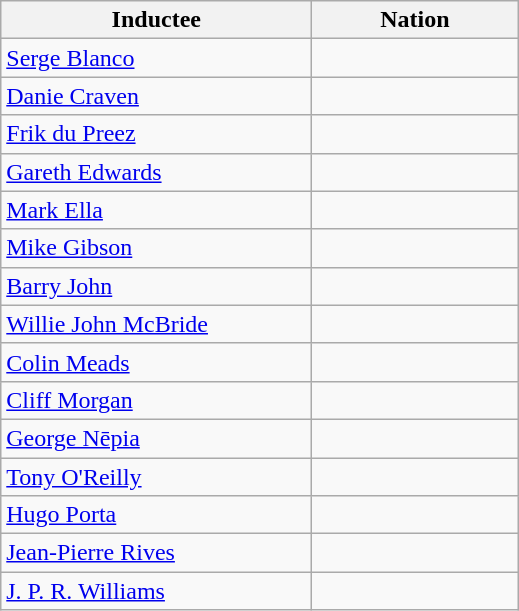<table class="wikitable">
<tr>
<th width="200">Inductee</th>
<th width="130">Nation</th>
</tr>
<tr>
<td><a href='#'>Serge Blanco</a></td>
<td></td>
</tr>
<tr>
<td><a href='#'>Danie Craven</a></td>
<td></td>
</tr>
<tr>
<td><a href='#'>Frik du Preez</a></td>
<td></td>
</tr>
<tr>
<td><a href='#'>Gareth Edwards</a></td>
<td></td>
</tr>
<tr>
<td><a href='#'>Mark Ella</a></td>
<td></td>
</tr>
<tr>
<td><a href='#'>Mike Gibson</a></td>
<td></td>
</tr>
<tr>
<td><a href='#'>Barry John</a></td>
<td></td>
</tr>
<tr>
<td><a href='#'>Willie John McBride</a></td>
<td></td>
</tr>
<tr>
<td><a href='#'>Colin Meads</a></td>
<td></td>
</tr>
<tr>
<td><a href='#'>Cliff Morgan</a></td>
<td></td>
</tr>
<tr>
<td><a href='#'>George Nēpia</a></td>
<td></td>
</tr>
<tr>
<td><a href='#'>Tony O'Reilly</a></td>
<td></td>
</tr>
<tr>
<td><a href='#'>Hugo Porta</a></td>
<td></td>
</tr>
<tr>
<td><a href='#'>Jean-Pierre Rives</a></td>
<td></td>
</tr>
<tr>
<td><a href='#'>J. P. R. Williams</a></td>
<td></td>
</tr>
</table>
